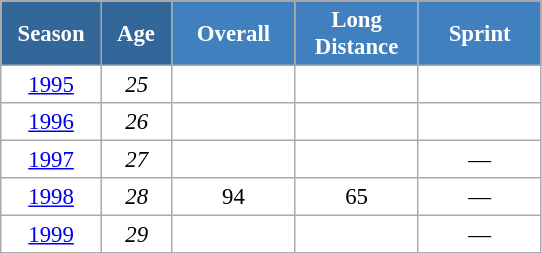<table class="wikitable" style="font-size:95%; text-align:center; border:grey solid 1px; border-collapse:collapse; background:#ffffff;">
<tr>
<th style="background-color:#369; color:white; width:60px;" rowspan="2"> Season </th>
<th style="background-color:#369; color:white; width:40px;" rowspan="2"> Age </th>
</tr>
<tr>
<th style="background-color:#4180be; color:white; width:75px;">Overall</th>
<th style="background-color:#4180be; color:white; width:75px;">Long Distance</th>
<th style="background-color:#4180be; color:white; width:75px;">Sprint</th>
</tr>
<tr>
<td><a href='#'>1995</a></td>
<td><em>25</em></td>
<td></td>
<td></td>
<td></td>
</tr>
<tr>
<td><a href='#'>1996</a></td>
<td><em>26</em></td>
<td></td>
<td></td>
<td></td>
</tr>
<tr>
<td><a href='#'>1997</a></td>
<td><em>27</em></td>
<td></td>
<td></td>
<td>—</td>
</tr>
<tr>
<td><a href='#'>1998</a></td>
<td><em>28</em></td>
<td>94</td>
<td>65</td>
<td>—</td>
</tr>
<tr>
<td><a href='#'>1999</a></td>
<td><em>29</em></td>
<td></td>
<td></td>
<td>—</td>
</tr>
</table>
